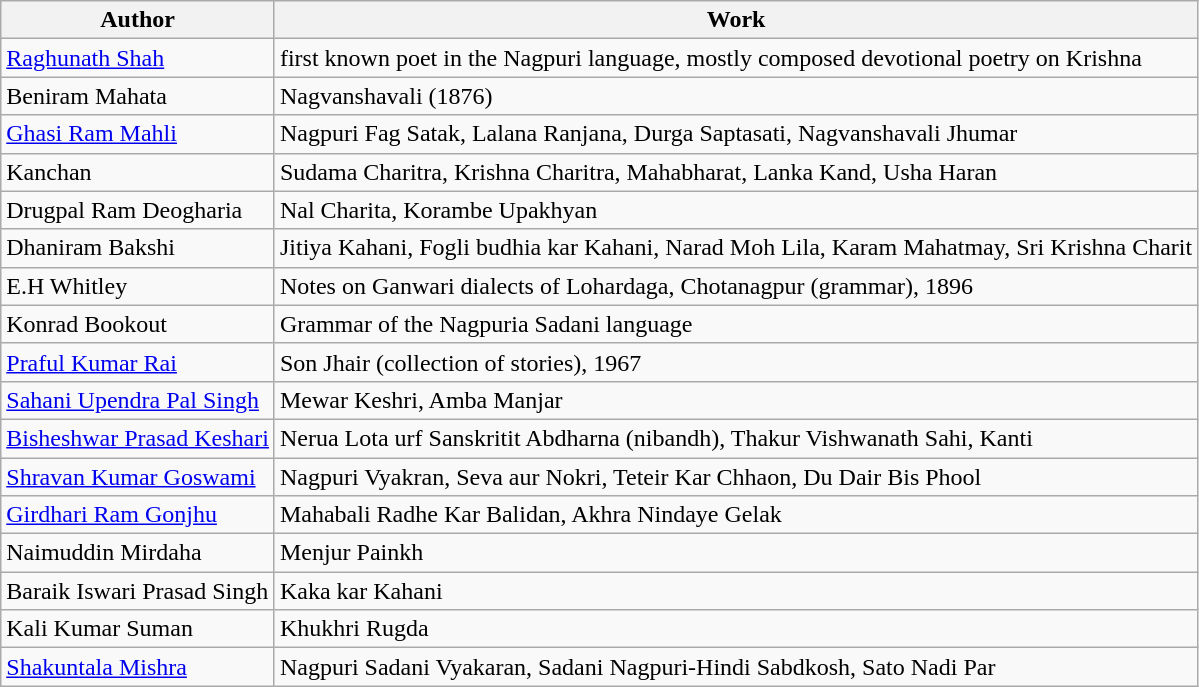<table class="wikitable">
<tr>
<th>Author</th>
<th>Work</th>
</tr>
<tr>
<td><a href='#'>Raghunath Shah</a></td>
<td>first known poet in the Nagpuri language, mostly composed devotional poetry on Krishna</td>
</tr>
<tr>
<td>Beniram Mahata</td>
<td>Nagvanshavali (1876)</td>
</tr>
<tr>
<td><a href='#'>Ghasi Ram Mahli</a></td>
<td>Nagpuri Fag Satak, Lalana Ranjana, Durga Saptasati, Nagvanshavali Jhumar</td>
</tr>
<tr>
<td>Kanchan</td>
<td>Sudama Charitra, Krishna Charitra, Mahabharat, Lanka Kand, Usha Haran</td>
</tr>
<tr>
<td>Drugpal Ram Deogharia</td>
<td>Nal Charita, Korambe Upakhyan</td>
</tr>
<tr>
<td>Dhaniram Bakshi</td>
<td>Jitiya Kahani, Fogli budhia kar Kahani, Narad Moh Lila, Karam Mahatmay, Sri Krishna Charit</td>
</tr>
<tr>
<td>E.H Whitley</td>
<td>Notes on Ganwari dialects of Lohardaga, Chotanagpur (grammar), 1896</td>
</tr>
<tr>
<td>Konrad Bookout</td>
<td>Grammar of the Nagpuria Sadani language</td>
</tr>
<tr>
<td><a href='#'>Praful Kumar Rai</a></td>
<td>Son Jhair (collection of stories), 1967</td>
</tr>
<tr>
<td><a href='#'>Sahani Upendra Pal Singh</a></td>
<td>Mewar Keshri, Amba Manjar</td>
</tr>
<tr>
<td><a href='#'>Bisheshwar Prasad Keshari</a></td>
<td>Nerua Lota urf Sanskritit Abdharna (nibandh), Thakur Vishwanath Sahi, Kanti</td>
</tr>
<tr>
<td><a href='#'>Shravan Kumar Goswami</a></td>
<td>Nagpuri Vyakran, Seva aur Nokri, Teteir Kar Chhaon, Du Dair Bis Phool</td>
</tr>
<tr>
<td><a href='#'>Girdhari Ram Gonjhu</a></td>
<td>Mahabali Radhe Kar Balidan, Akhra Nindaye Gelak</td>
</tr>
<tr>
<td>Naimuddin Mirdaha</td>
<td>Menjur Painkh</td>
</tr>
<tr>
<td>Baraik Iswari Prasad Singh</td>
<td>Kaka kar Kahani</td>
</tr>
<tr>
<td>Kali Kumar Suman</td>
<td>Khukhri Rugda</td>
</tr>
<tr>
<td><a href='#'>Shakuntala Mishra</a></td>
<td>Nagpuri Sadani Vyakaran, Sadani Nagpuri-Hindi Sabdkosh, Sato Nadi Par</td>
</tr>
</table>
